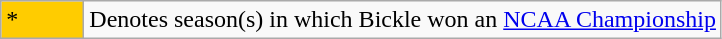<table class="wikitable">
<tr>
<td style="background:#ffcc00; width:3em;">*</td>
<td>Denotes season(s) in which Bickle won an <a href='#'>NCAA Championship</a></td>
</tr>
</table>
